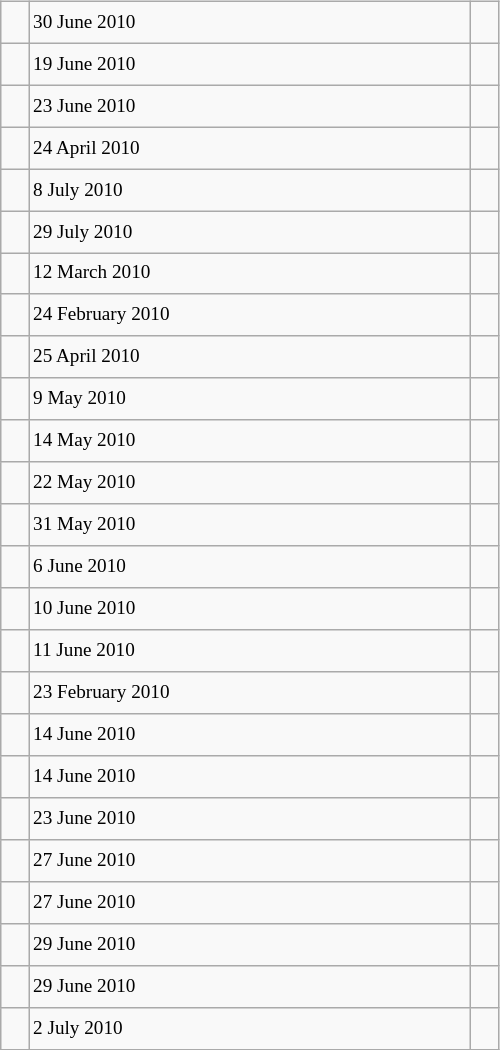<table class="wikitable" style="font-size: 80%; float: left; width: 26em; margin-right: 1em; height: 700px">
<tr>
<td></td>
<td>30 June 2010</td>
<td></td>
</tr>
<tr>
<td></td>
<td>19 June 2010</td>
<td></td>
</tr>
<tr>
<td></td>
<td>23 June 2010</td>
<td></td>
</tr>
<tr>
<td></td>
<td>24 April 2010</td>
<td></td>
</tr>
<tr>
<td></td>
<td>8 July 2010</td>
<td></td>
</tr>
<tr>
<td></td>
<td>29 July 2010</td>
<td></td>
</tr>
<tr>
<td></td>
<td>12 March 2010</td>
<td></td>
</tr>
<tr>
<td></td>
<td>24 February 2010</td>
<td></td>
</tr>
<tr>
<td></td>
<td>25 April 2010</td>
<td></td>
</tr>
<tr>
<td></td>
<td>9 May 2010</td>
<td></td>
</tr>
<tr>
<td></td>
<td>14 May 2010</td>
<td></td>
</tr>
<tr>
<td></td>
<td>22 May 2010</td>
<td></td>
</tr>
<tr>
<td></td>
<td>31 May 2010</td>
<td></td>
</tr>
<tr>
<td></td>
<td>6 June 2010</td>
<td></td>
</tr>
<tr>
<td></td>
<td>10 June 2010</td>
<td></td>
</tr>
<tr>
<td></td>
<td>11 June 2010</td>
<td></td>
</tr>
<tr>
<td></td>
<td>23 February 2010</td>
<td></td>
</tr>
<tr>
<td></td>
<td>14 June 2010</td>
<td></td>
</tr>
<tr>
<td></td>
<td>14 June 2010</td>
<td></td>
</tr>
<tr>
<td></td>
<td>23 June 2010</td>
<td></td>
</tr>
<tr>
<td></td>
<td>27 June 2010</td>
<td></td>
</tr>
<tr>
<td></td>
<td>27 June 2010</td>
<td></td>
</tr>
<tr>
<td></td>
<td>29 June 2010</td>
<td></td>
</tr>
<tr>
<td></td>
<td>29 June 2010</td>
<td></td>
</tr>
<tr>
<td></td>
<td>2 July 2010</td>
<td></td>
</tr>
</table>
